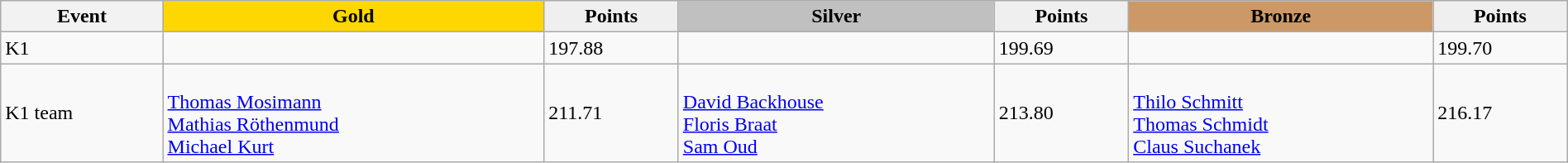<table class="wikitable" width=100%>
<tr>
<th>Event</th>
<td align=center bgcolor="gold"><strong>Gold</strong></td>
<td align=center bgcolor="EFEFEF"><strong>Points</strong></td>
<td align=center bgcolor="silver"><strong>Silver</strong></td>
<td align=center bgcolor="EFEFEF"><strong>Points</strong></td>
<td align=center bgcolor="CC9966"><strong>Bronze</strong></td>
<td align=center bgcolor="EFEFEF"><strong>Points</strong></td>
</tr>
<tr>
<td>K1</td>
<td></td>
<td>197.88</td>
<td></td>
<td>199.69</td>
<td></td>
<td>199.70</td>
</tr>
<tr>
<td>K1 team</td>
<td><br><a href='#'>Thomas Mosimann</a><br><a href='#'>Mathias Röthenmund</a><br><a href='#'>Michael Kurt</a></td>
<td>211.71</td>
<td><br><a href='#'>David Backhouse</a><br><a href='#'>Floris Braat</a><br><a href='#'>Sam Oud</a></td>
<td>213.80</td>
<td><br><a href='#'>Thilo Schmitt</a><br><a href='#'>Thomas Schmidt</a><br><a href='#'>Claus Suchanek</a></td>
<td>216.17</td>
</tr>
</table>
